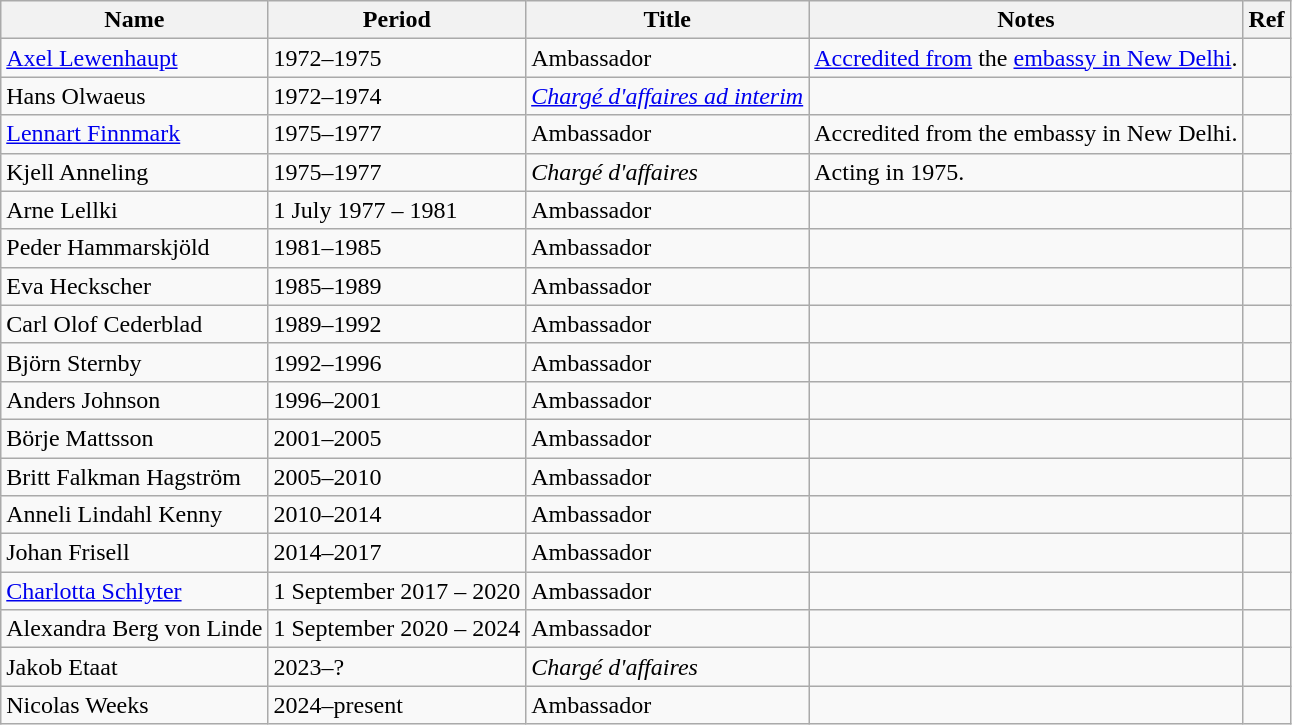<table class="wikitable">
<tr>
<th>Name</th>
<th>Period</th>
<th>Title</th>
<th>Notes</th>
<th>Ref</th>
</tr>
<tr>
<td><a href='#'>Axel Lewenhaupt</a></td>
<td>1972–1975</td>
<td>Ambassador</td>
<td><a href='#'>Accredited from</a> the <a href='#'>embassy in New Delhi</a>.</td>
<td></td>
</tr>
<tr>
<td>Hans Olwaeus</td>
<td>1972–1974</td>
<td><em><a href='#'>Chargé d'affaires ad interim</a></em></td>
<td></td>
<td></td>
</tr>
<tr>
<td><a href='#'>Lennart Finnmark</a></td>
<td>1975–1977</td>
<td>Ambassador</td>
<td>Accredited from the embassy in New Delhi.</td>
<td></td>
</tr>
<tr>
<td>Kjell Anneling</td>
<td>1975–1977</td>
<td><em>Chargé d'affaires</em></td>
<td>Acting in 1975.</td>
<td></td>
</tr>
<tr>
<td>Arne Lellki</td>
<td>1 July 1977 – 1981</td>
<td>Ambassador</td>
<td></td>
<td></td>
</tr>
<tr>
<td>Peder Hammarskjöld</td>
<td>1981–1985</td>
<td>Ambassador</td>
<td></td>
<td></td>
</tr>
<tr>
<td>Eva Heckscher</td>
<td>1985–1989</td>
<td>Ambassador</td>
<td></td>
<td></td>
</tr>
<tr>
<td>Carl Olof Cederblad</td>
<td>1989–1992</td>
<td>Ambassador</td>
<td></td>
<td></td>
</tr>
<tr>
<td>Björn Sternby</td>
<td>1992–1996</td>
<td>Ambassador</td>
<td></td>
<td></td>
</tr>
<tr>
<td>Anders Johnson</td>
<td>1996–2001</td>
<td>Ambassador</td>
<td></td>
<td></td>
</tr>
<tr>
<td>Börje Mattsson</td>
<td>2001–2005</td>
<td>Ambassador</td>
<td></td>
<td></td>
</tr>
<tr>
<td>Britt Falkman Hagström</td>
<td>2005–2010</td>
<td>Ambassador</td>
<td></td>
<td></td>
</tr>
<tr>
<td>Anneli Lindahl Kenny</td>
<td>2010–2014</td>
<td>Ambassador</td>
<td></td>
<td></td>
</tr>
<tr>
<td>Johan Frisell</td>
<td>2014–2017</td>
<td>Ambassador</td>
<td></td>
<td></td>
</tr>
<tr>
<td><a href='#'>Charlotta Schlyter</a></td>
<td>1 September 2017 – 2020</td>
<td>Ambassador</td>
<td></td>
<td></td>
</tr>
<tr>
<td>Alexandra Berg von Linde</td>
<td>1 September 2020 – 2024</td>
<td>Ambassador</td>
<td></td>
<td></td>
</tr>
<tr>
<td>Jakob Etaat</td>
<td>2023–?</td>
<td><em>Chargé d'affaires</em></td>
<td></td>
<td></td>
</tr>
<tr>
<td>Nicolas Weeks</td>
<td>2024–present</td>
<td>Ambassador</td>
<td></td>
<td></td>
</tr>
</table>
